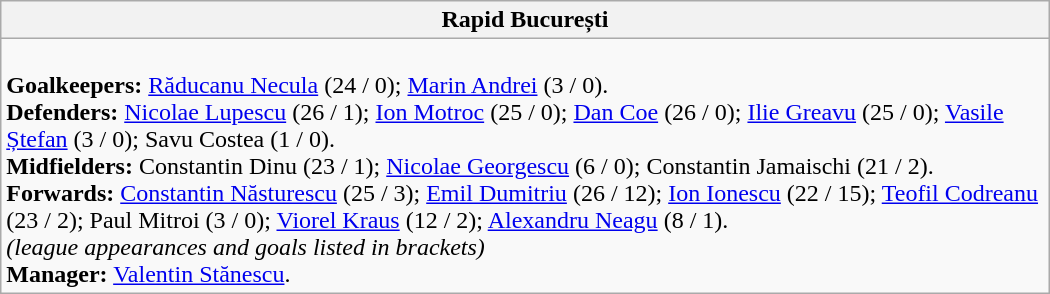<table class="wikitable" style="width:700px">
<tr>
<th>Rapid București</th>
</tr>
<tr>
<td><br><strong>Goalkeepers:</strong> <a href='#'>Răducanu Necula</a> (24 / 0); <a href='#'>Marin Andrei</a> (3 / 0).<br>
<strong>Defenders:</strong> <a href='#'>Nicolae Lupescu</a> (26 / 1); <a href='#'>Ion Motroc</a> (25 / 0); <a href='#'>Dan Coe</a> (26 / 0); <a href='#'>Ilie Greavu</a> (25 / 0); <a href='#'>Vasile Ștefan</a> (3 / 0); Savu Costea (1 / 0).<br>
<strong>Midfielders:</strong>  Constantin Dinu (23 / 1); <a href='#'>Nicolae Georgescu</a> (6 / 0); Constantin Jamaischi (21 / 2).<br>
<strong>Forwards:</strong> <a href='#'>Constantin Năsturescu</a> (25 / 3); <a href='#'>Emil Dumitriu</a> (26 / 12); <a href='#'>Ion Ionescu</a> (22 / 15); <a href='#'>Teofil Codreanu</a> (23 / 2);  Paul Mitroi (3 / 0); <a href='#'>Viorel Kraus</a> (12 / 2); <a href='#'>Alexandru Neagu</a> (8 / 1).
<br><em>(league appearances and goals listed in brackets)</em><br><strong>Manager:</strong> <a href='#'>Valentin Stănescu</a>.</td>
</tr>
</table>
